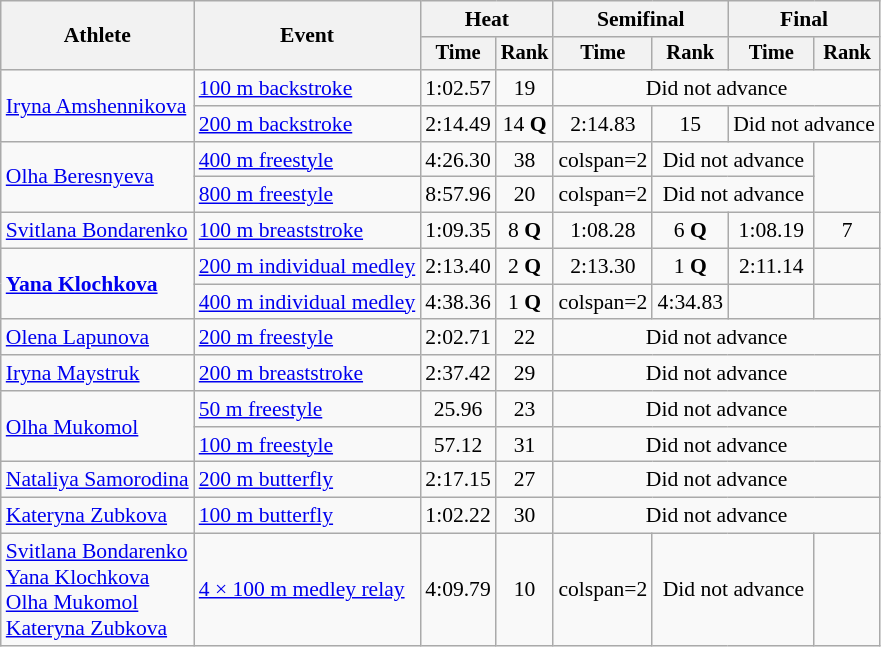<table class=wikitable style="font-size:90%">
<tr>
<th rowspan="2">Athlete</th>
<th rowspan="2">Event</th>
<th colspan="2">Heat</th>
<th colspan="2">Semifinal</th>
<th colspan="2">Final</th>
</tr>
<tr style="font-size:95%">
<th>Time</th>
<th>Rank</th>
<th>Time</th>
<th>Rank</th>
<th>Time</th>
<th>Rank</th>
</tr>
<tr align=center>
<td align=left rowspan=2><a href='#'>Iryna Amshennikova</a></td>
<td align=left><a href='#'>100 m backstroke</a></td>
<td>1:02.57</td>
<td>19</td>
<td colspan=4>Did not advance</td>
</tr>
<tr align=center>
<td align=left><a href='#'>200 m backstroke</a></td>
<td>2:14.49</td>
<td>14 <strong>Q</strong></td>
<td>2:14.83</td>
<td>15</td>
<td colspan=2>Did not advance</td>
</tr>
<tr align=center>
<td align=left rowspan=2><a href='#'>Olha Beresnyeva</a></td>
<td align=left><a href='#'>400 m freestyle</a></td>
<td>4:26.30</td>
<td>38</td>
<td>colspan=2 </td>
<td colspan=2>Did not advance</td>
</tr>
<tr align=center>
<td align=left><a href='#'>800 m freestyle</a></td>
<td>8:57.96</td>
<td>20</td>
<td>colspan=2 </td>
<td colspan=2>Did not advance</td>
</tr>
<tr align=center>
<td align=left><a href='#'>Svitlana Bondarenko</a></td>
<td align=left><a href='#'>100 m breaststroke</a></td>
<td>1:09.35</td>
<td>8 <strong>Q</strong></td>
<td>1:08.28</td>
<td>6 <strong>Q</strong></td>
<td>1:08.19</td>
<td>7</td>
</tr>
<tr align=center>
<td align=left rowspan=2><strong><a href='#'>Yana Klochkova</a></strong></td>
<td align=left><a href='#'>200 m individual medley</a></td>
<td>2:13.40</td>
<td>2 <strong>Q</strong></td>
<td>2:13.30</td>
<td>1 <strong>Q</strong></td>
<td>2:11.14</td>
<td></td>
</tr>
<tr align=center>
<td align=left><a href='#'>400 m individual medley</a></td>
<td>4:38.36</td>
<td>1 <strong>Q</strong></td>
<td>colspan=2 </td>
<td>4:34.83</td>
<td></td>
</tr>
<tr align=center>
<td align=left><a href='#'>Olena Lapunova</a></td>
<td align=left><a href='#'>200 m freestyle</a></td>
<td>2:02.71</td>
<td>22</td>
<td colspan=4>Did not advance</td>
</tr>
<tr align=center>
<td align=left><a href='#'>Iryna Maystruk</a></td>
<td align=left><a href='#'>200 m breaststroke</a></td>
<td>2:37.42</td>
<td>29</td>
<td colspan=4>Did not advance</td>
</tr>
<tr align=center>
<td align=left rowspan=2><a href='#'>Olha Mukomol</a></td>
<td align=left><a href='#'>50 m freestyle</a></td>
<td>25.96</td>
<td>23</td>
<td colspan=4>Did not advance</td>
</tr>
<tr align=center>
<td align=left><a href='#'>100 m freestyle</a></td>
<td>57.12</td>
<td>31</td>
<td colspan=4>Did not advance</td>
</tr>
<tr align=center>
<td align=left><a href='#'>Nataliya Samorodina</a></td>
<td align=left><a href='#'>200 m butterfly</a></td>
<td>2:17.15</td>
<td>27</td>
<td colspan=4>Did not advance</td>
</tr>
<tr align=center>
<td align=left><a href='#'>Kateryna Zubkova</a></td>
<td align=left><a href='#'>100 m butterfly</a></td>
<td>1:02.22</td>
<td>30</td>
<td colspan=4>Did not advance</td>
</tr>
<tr align=center>
<td align=left><a href='#'>Svitlana Bondarenko</a><br><a href='#'>Yana Klochkova</a><br><a href='#'>Olha Mukomol</a><br><a href='#'>Kateryna Zubkova</a></td>
<td align=left><a href='#'>4 × 100 m medley relay</a></td>
<td>4:09.79</td>
<td>10</td>
<td>colspan=2 </td>
<td colspan=2>Did not advance</td>
</tr>
</table>
